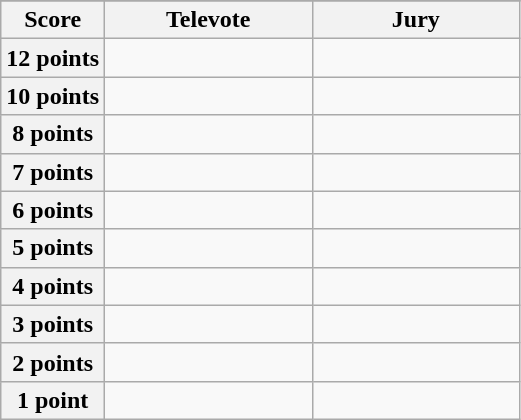<table class="wikitable">
<tr>
</tr>
<tr>
<th scope="col" width="20%">Score</th>
<th scope="col" width="40%">Televote</th>
<th scope="col" width="40%">Jury</th>
</tr>
<tr>
<th scope="row">12 points</th>
<td></td>
<td></td>
</tr>
<tr>
<th scope="row">10 points</th>
<td></td>
<td></td>
</tr>
<tr>
<th scope="row">8 points</th>
<td></td>
<td></td>
</tr>
<tr>
<th scope="row">7 points</th>
<td></td>
<td></td>
</tr>
<tr>
<th scope="row">6 points</th>
<td></td>
<td></td>
</tr>
<tr>
<th scope="row">5 points</th>
<td></td>
<td></td>
</tr>
<tr>
<th scope="row">4 points</th>
<td></td>
<td></td>
</tr>
<tr>
<th scope="row">3 points</th>
<td></td>
<td></td>
</tr>
<tr>
<th scope="row">2 points</th>
<td></td>
<td></td>
</tr>
<tr>
<th scope="row">1 point</th>
<td></td>
<td></td>
</tr>
</table>
